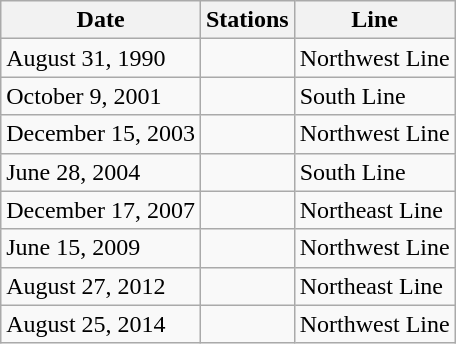<table class="wikitable">
<tr>
<th>Date</th>
<th>Stations</th>
<th>Line</th>
</tr>
<tr>
<td>August 31, 1990</td>
<td></td>
<td>Northwest Line</td>
</tr>
<tr>
<td>October 9, 2001</td>
<td><br></td>
<td>South Line</td>
</tr>
<tr>
<td>December 15, 2003</td>
<td></td>
<td>Northwest Line</td>
</tr>
<tr>
<td>June 28, 2004</td>
<td><br></td>
<td>South Line</td>
</tr>
<tr>
<td>December 17, 2007</td>
<td></td>
<td>Northeast Line</td>
</tr>
<tr>
<td>June 15, 2009</td>
<td></td>
<td>Northwest Line</td>
</tr>
<tr>
<td>August 27, 2012</td>
<td><br></td>
<td>Northeast Line</td>
</tr>
<tr>
<td>August 25, 2014</td>
<td></td>
<td>Northwest Line</td>
</tr>
</table>
